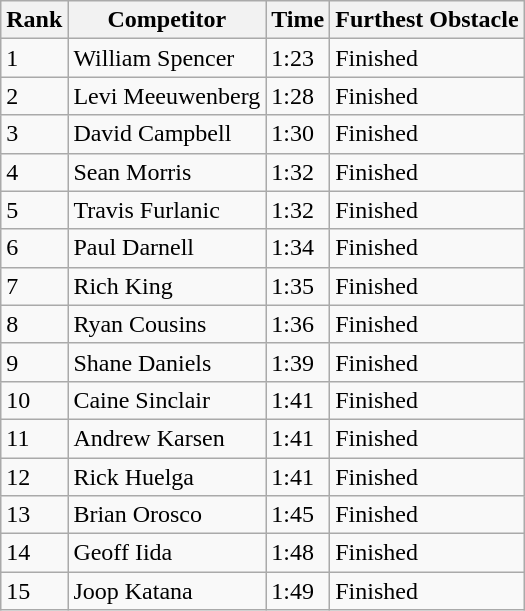<table class="wikitable sortable mw-collapsible">
<tr>
<th>Rank</th>
<th>Competitor</th>
<th>Time</th>
<th>Furthest Obstacle</th>
</tr>
<tr>
<td>1</td>
<td>William Spencer</td>
<td>1:23</td>
<td>Finished</td>
</tr>
<tr>
<td>2</td>
<td>Levi Meeuwenberg</td>
<td>1:28</td>
<td>Finished</td>
</tr>
<tr>
<td>3</td>
<td>David Campbell</td>
<td>1:30</td>
<td>Finished</td>
</tr>
<tr>
<td>4</td>
<td>Sean Morris</td>
<td>1:32</td>
<td>Finished</td>
</tr>
<tr>
<td>5</td>
<td>Travis Furlanic</td>
<td>1:32</td>
<td>Finished</td>
</tr>
<tr>
<td>6</td>
<td>Paul Darnell</td>
<td>1:34</td>
<td>Finished</td>
</tr>
<tr>
<td>7</td>
<td>Rich King</td>
<td>1:35</td>
<td>Finished</td>
</tr>
<tr>
<td>8</td>
<td>Ryan Cousins</td>
<td>1:36</td>
<td>Finished</td>
</tr>
<tr>
<td>9</td>
<td>Shane Daniels</td>
<td>1:39</td>
<td>Finished</td>
</tr>
<tr>
<td>10</td>
<td>Caine Sinclair</td>
<td>1:41</td>
<td>Finished</td>
</tr>
<tr>
<td>11</td>
<td>Andrew Karsen</td>
<td>1:41</td>
<td>Finished</td>
</tr>
<tr>
<td>12</td>
<td>Rick Huelga</td>
<td>1:41</td>
<td>Finished</td>
</tr>
<tr>
<td>13</td>
<td>Brian Orosco</td>
<td>1:45</td>
<td>Finished</td>
</tr>
<tr>
<td>14</td>
<td>Geoff Iida</td>
<td>1:48</td>
<td>Finished</td>
</tr>
<tr>
<td>15</td>
<td>Joop Katana</td>
<td>1:49</td>
<td>Finished</td>
</tr>
</table>
